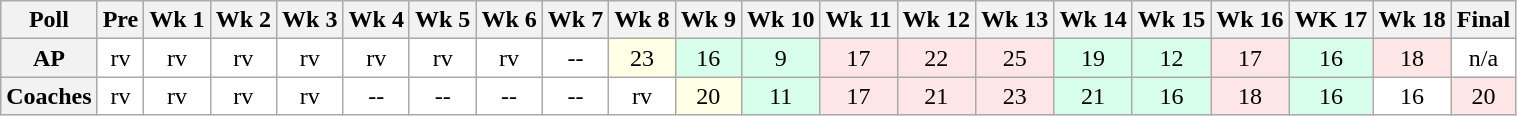<table class="wikitable" style="white-space:nowrap;">
<tr>
<th>Poll</th>
<th>Pre</th>
<th>Wk 1</th>
<th>Wk 2</th>
<th>Wk 3</th>
<th>Wk 4</th>
<th>Wk 5</th>
<th>Wk 6</th>
<th>Wk 7</th>
<th>Wk 8</th>
<th>Wk 9</th>
<th>Wk 10</th>
<th>Wk 11</th>
<th>Wk 12</th>
<th>Wk 13</th>
<th>Wk 14</th>
<th>Wk 15</th>
<th>Wk 16</th>
<th>WK 17</th>
<th>Wk 18</th>
<th>Final</th>
</tr>
<tr style="text-align:center;">
<th>AP</th>
<td style="background:#FFF;">rv</td>
<td style="background:#FFF;">rv</td>
<td style="background:#FFF;">rv</td>
<td style="background:#FFF;">rv</td>
<td style="background:#FFF">rv</td>
<td style="background:#FFF;">rv</td>
<td style="background:#FFF;">rv</td>
<td style="background:#FFF;">--</td>
<td style="background:#FFFFE6;">23</td>
<td style="background:#D8FFEB;">16</td>
<td style="background:#D8FFEB;">9</td>
<td style="background:#FFE6E6;">17</td>
<td style="background:#FFE6E6;">22</td>
<td style="background:#FFE6E6;">25</td>
<td style="background:#D8FFEB;">19</td>
<td style="background:#D8FFEB;">12</td>
<td style="background:#FFE6E6;">17</td>
<td style="background:#D8FFEB;">16</td>
<td style="background:#FFE6E6;">18</td>
<td style="background:#FFF;">n/a</td>
</tr>
<tr style="text-align:center;">
<th>Coaches</th>
<td style="background:#FFF;">rv</td>
<td style="background:#FFF;">rv</td>
<td style="background:#FFF;">rv</td>
<td style="background:#FFF;">rv</td>
<td style="background:#FFF;">--</td>
<td style="background:#FFF;">--</td>
<td style="background:#FFF;">--</td>
<td style="background:#FFF;">--</td>
<td style="background:#FFF;">rv</td>
<td style="background:#FFFFE6;">20</td>
<td style="background:#D8FFEB;">11</td>
<td style="background:#FFE6E6;">17</td>
<td style="background:#FFE6E6;">21</td>
<td style="background:#FFE6E6;">23</td>
<td style="background:#D8FFEB;">21</td>
<td style="background:#D8FFEB;">16</td>
<td style="background:#FFE6E6;">18</td>
<td style="background:#D8FFEB;">16</td>
<td style="background:#FFF;">16</td>
<td style="background:#FFE6E6;">20</td>
</tr>
</table>
